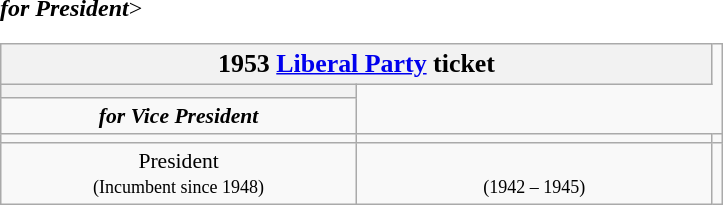<table class=wikitable style="font-size:90%; text-align:center">
<tr>
<th colspan=2><big>1953 <a href='#'>Liberal Party</a> ticket</big></th>
</tr>
<tr>
<th style="width:3em; font-size:135%; background:></th>
<th style="width:3em; font-size:135%; background:></th>
</tr>
<tr style="color:#000; font-size:100%; background:#>
<td style="width:200px;"><strong><em>for President</em></strong></td>
<td style="width:200px;"><strong><em>for Vice President</em></strong></td>
</tr>
<tr <--Do not add a generic image here, that would be forbidden under WP:IPH-->>
<td></td>
<td></td>
<td></td>
</tr>
<tr>
<td style=width:16em>President<br><small>(Incumbent since 1948)</small></td>
<td style=width:16em><br><small>(1942 – 1945)</small></td>
</tr>
</table>
